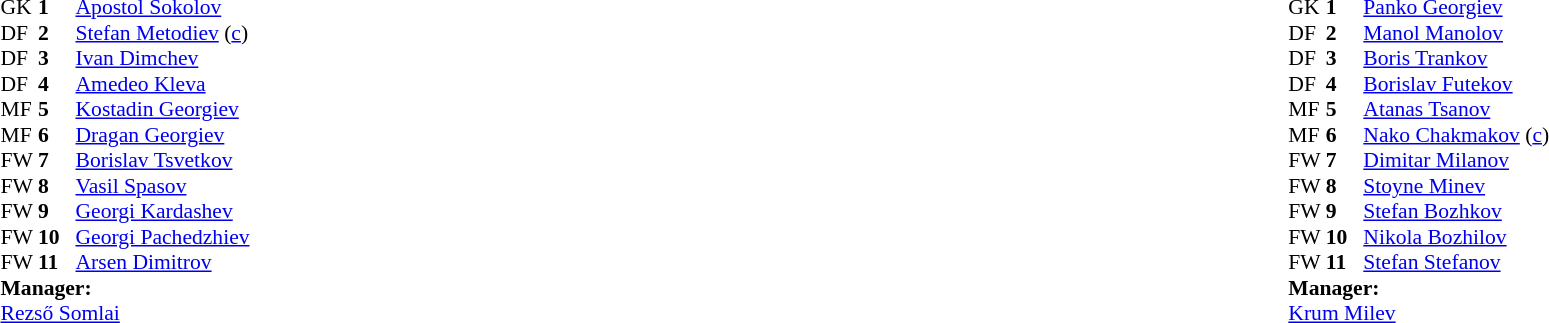<table style="width:100%">
<tr>
<td style="vertical-align:top;width:50%"><br><table style="font-size:90%" cellspacing="0" cellpadding="0">
<tr>
<th width="25"></th>
<th width="25"></th>
</tr>
<tr>
<td>GK</td>
<td><strong>1</strong></td>
<td> <a href='#'>Apostol Sokolov</a></td>
</tr>
<tr>
<td>DF</td>
<td><strong>2</strong></td>
<td> <a href='#'>Stefan Metodiev</a> (<a href='#'>c</a>)</td>
</tr>
<tr>
<td>DF</td>
<td><strong>3</strong></td>
<td> <a href='#'>Ivan Dimchev</a></td>
</tr>
<tr>
<td>DF</td>
<td><strong>4</strong></td>
<td> <a href='#'>Amedeo Kleva</a></td>
</tr>
<tr>
<td>MF</td>
<td><strong>5</strong></td>
<td> <a href='#'>Kostadin Georgiev</a></td>
</tr>
<tr>
<td>MF</td>
<td><strong>6</strong></td>
<td> <a href='#'>Dragan Georgiev</a></td>
</tr>
<tr>
<td>FW</td>
<td><strong>7</strong></td>
<td> <a href='#'>Borislav Tsvetkov</a></td>
</tr>
<tr>
<td>FW</td>
<td><strong>8</strong></td>
<td> <a href='#'>Vasil Spasov</a></td>
</tr>
<tr>
<td>FW</td>
<td><strong>9</strong></td>
<td> <a href='#'>Georgi Kardashev</a></td>
</tr>
<tr>
<td>FW</td>
<td><strong>10</strong></td>
<td> <a href='#'>Georgi Pachedzhiev</a></td>
</tr>
<tr>
<td>FW</td>
<td><strong>11</strong></td>
<td> <a href='#'>Arsen Dimitrov</a></td>
</tr>
<tr>
<td colspan=4><strong>Manager:</strong></td>
</tr>
<tr>
<td colspan="4"> <a href='#'>Rezső Somlai</a></td>
</tr>
</table>
</td>
<td valign="top"></td>
<td valign="top" width="50%"><br><table cellspacing="0" cellpadding="0" style="font-size:90%;margin:auto">
<tr>
<th width="25"></th>
<th width="25"></th>
</tr>
<tr>
<td>GK</td>
<td><strong>1</strong></td>
<td> <a href='#'>Panko Georgiev</a></td>
</tr>
<tr>
<td>DF</td>
<td><strong>2</strong></td>
<td> <a href='#'>Manol Manolov</a></td>
</tr>
<tr>
<td>DF</td>
<td><strong>3</strong></td>
<td> <a href='#'>Boris Trankov</a></td>
</tr>
<tr>
<td>DF</td>
<td><strong>4</strong></td>
<td> <a href='#'>Borislav Futekov</a></td>
</tr>
<tr>
<td>MF</td>
<td><strong>5</strong></td>
<td> <a href='#'>Atanas Tsanov</a></td>
</tr>
<tr>
<td>MF</td>
<td><strong>6</strong></td>
<td> <a href='#'>Nako Chakmakov</a> (<a href='#'>c</a>)</td>
</tr>
<tr>
<td>FW</td>
<td><strong>7</strong></td>
<td> <a href='#'>Dimitar Milanov</a></td>
</tr>
<tr>
<td>FW</td>
<td><strong>8</strong></td>
<td> <a href='#'>Stoyne Minev</a></td>
</tr>
<tr>
<td>FW</td>
<td><strong>9</strong></td>
<td> <a href='#'>Stefan Bozhkov</a></td>
</tr>
<tr>
<td>FW</td>
<td><strong>10</strong></td>
<td> <a href='#'>Nikola Bozhilov</a></td>
</tr>
<tr>
<td>FW</td>
<td><strong>11</strong></td>
<td> <a href='#'>Stefan Stefanov</a></td>
</tr>
<tr>
<td colspan=4><strong>Manager:</strong></td>
</tr>
<tr>
<td colspan="4"> <a href='#'>Krum Milev</a></td>
</tr>
</table>
</td>
</tr>
</table>
